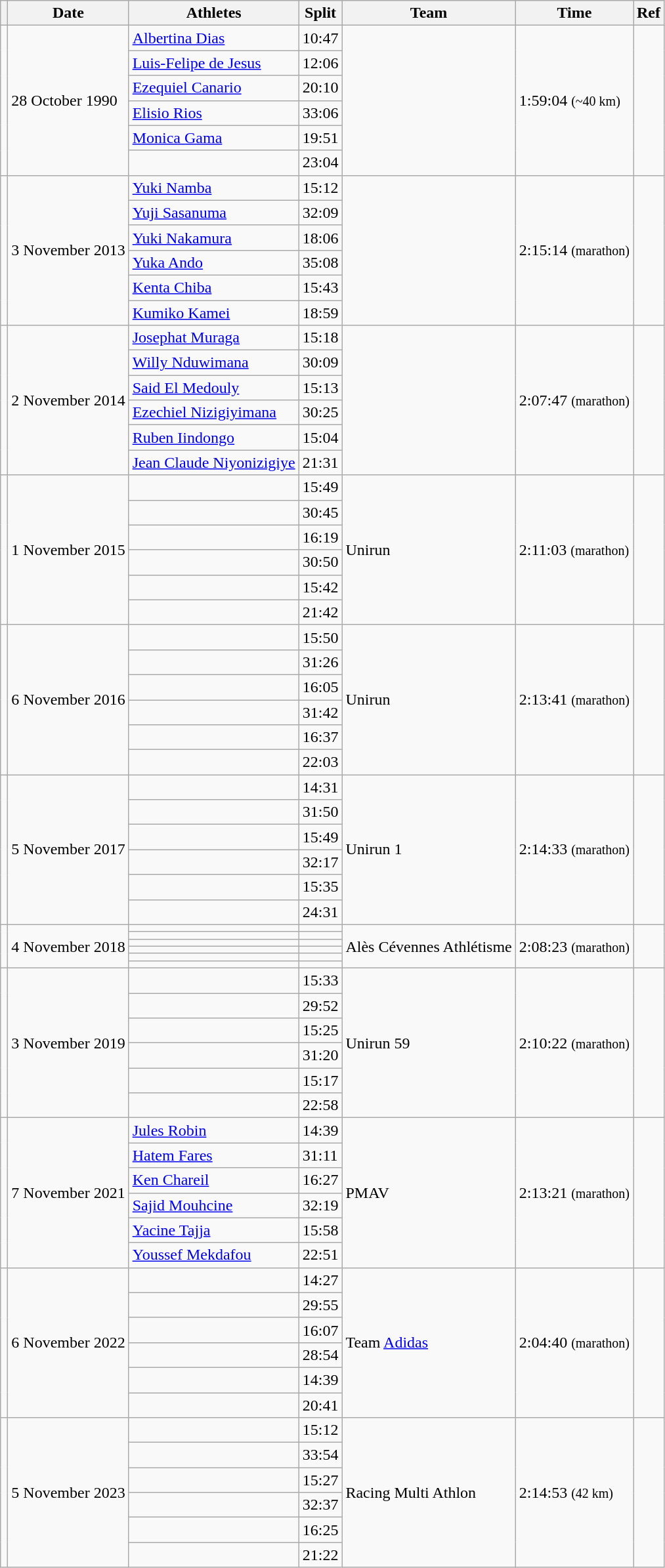<table class="wikitable sortable">
<tr>
<th class=unsortable></th>
<th>Date</th>
<th>Athletes</th>
<th>Split</th>
<th>Team</th>
<th>Time</th>
<th>Ref</th>
</tr>
<tr>
<td scope=row rowspan=6 align=center><a href='#'></a></td>
<td rowspan=6>28 October 1990</td>
<td><a href='#'>Albertina Dias</a></td>
<td>10:47</td>
<td rowspan=6></td>
<td rowspan=6>1:59:04 <small>(~40 km)</small></td>
<td rowspan=6></td>
</tr>
<tr>
<td><a href='#'>Luis-Felipe de Jesus</a></td>
<td>12:06</td>
</tr>
<tr>
<td><a href='#'>Ezequiel Canario</a></td>
<td>20:10</td>
</tr>
<tr>
<td><a href='#'>Elisio Rios</a></td>
<td>33:06</td>
</tr>
<tr>
<td><a href='#'>Monica Gama</a></td>
<td>19:51</td>
</tr>
<tr>
<td></td>
<td>23:04</td>
</tr>
<tr>
<td scope=row rowspan=6 align=center><a href='#'></a></td>
<td rowspan=6>3 November 2013</td>
<td><a href='#'>Yuki Namba</a></td>
<td>15:12</td>
<td rowspan=6></td>
<td rowspan=6>2:15:14 <small>(marathon)</small></td>
<td rowspan=6></td>
</tr>
<tr>
<td><a href='#'>Yuji Sasanuma</a></td>
<td>32:09</td>
</tr>
<tr>
<td><a href='#'>Yuki Nakamura</a></td>
<td>18:06</td>
</tr>
<tr>
<td><a href='#'>Yuka Ando</a></td>
<td>35:08</td>
</tr>
<tr>
<td><a href='#'>Kenta Chiba</a></td>
<td>15:43</td>
</tr>
<tr>
<td><a href='#'>Kumiko Kamei</a></td>
<td>18:59</td>
</tr>
<tr>
<td scope=row rowspan=6 align=center><a href='#'></a></td>
<td rowspan=6>2 November 2014</td>
<td><a href='#'>Josephat Muraga</a></td>
<td>15:18</td>
<td rowspan=6></td>
<td rowspan=6>2:07:47 <small>(marathon)</small></td>
<td rowspan=6></td>
</tr>
<tr>
<td><a href='#'>Willy Nduwimana</a></td>
<td>30:09</td>
</tr>
<tr>
<td><a href='#'>Said El Medouly</a></td>
<td>15:13</td>
</tr>
<tr>
<td><a href='#'>Ezechiel Nizigiyimana</a></td>
<td>30:25</td>
</tr>
<tr>
<td><a href='#'>Ruben Iindongo</a></td>
<td>15:04</td>
</tr>
<tr>
<td><a href='#'>Jean Claude Niyonizigiye</a></td>
<td>21:31</td>
</tr>
<tr>
<td scope=row rowspan=6 align=center><a href='#'></a></td>
<td rowspan=6>1 November 2015</td>
<td></td>
<td>15:49</td>
<td rowspan=6>Unirun</td>
<td rowspan=6>2:11:03 <small>(marathon)</small></td>
<td rowspan=6></td>
</tr>
<tr>
<td></td>
<td>30:45</td>
</tr>
<tr>
<td></td>
<td>16:19</td>
</tr>
<tr>
<td></td>
<td>30:50</td>
</tr>
<tr>
<td></td>
<td>15:42</td>
</tr>
<tr>
<td></td>
<td>21:42</td>
</tr>
<tr>
<td scope=row rowspan=6 align=center><a href='#'></a></td>
<td rowspan=6>6 November 2016</td>
<td></td>
<td>15:50</td>
<td rowspan=6>Unirun</td>
<td rowspan=6>2:13:41 <small>(marathon)</small></td>
<td rowspan=6></td>
</tr>
<tr>
<td></td>
<td>31:26</td>
</tr>
<tr>
<td></td>
<td>16:05</td>
</tr>
<tr>
<td></td>
<td>31:42</td>
</tr>
<tr>
<td></td>
<td>16:37</td>
</tr>
<tr>
<td></td>
<td>22:03</td>
</tr>
<tr>
<td scope=row rowspan=6 align=center><a href='#'></a></td>
<td rowspan=6>5 November 2017</td>
<td></td>
<td>14:31</td>
<td rowspan=6>Unirun 1</td>
<td rowspan=6>2:14:33 <small>(marathon)</small></td>
<td rowspan=6></td>
</tr>
<tr>
<td></td>
<td>31:50</td>
</tr>
<tr>
<td></td>
<td>15:49</td>
</tr>
<tr>
<td></td>
<td>32:17</td>
</tr>
<tr>
<td></td>
<td>15:35</td>
</tr>
<tr>
<td></td>
<td>24:31</td>
</tr>
<tr>
<td scope=row rowspan=6 align=center><a href='#'></a></td>
<td rowspan=6>4 November 2018</td>
<td></td>
<td></td>
<td rowspan=6>Alès Cévennes Athlétisme</td>
<td rowspan=6>2:08:23 <small>(marathon)</small></td>
<td rowspan=6></td>
</tr>
<tr>
<td></td>
<td></td>
</tr>
<tr>
<td></td>
<td></td>
</tr>
<tr>
<td></td>
<td></td>
</tr>
<tr>
<td></td>
<td></td>
</tr>
<tr>
<td></td>
<td></td>
</tr>
<tr>
<td scope=row rowspan=6 align=center><a href='#'></a></td>
<td rowspan=6>3 November 2019</td>
<td></td>
<td>15:33</td>
<td rowspan=6>Unirun 59</td>
<td rowspan=6>2:10:22 <small>(marathon)</small></td>
<td rowspan=6></td>
</tr>
<tr>
<td></td>
<td>29:52</td>
</tr>
<tr>
<td></td>
<td>15:25</td>
</tr>
<tr>
<td></td>
<td>31:20</td>
</tr>
<tr>
<td></td>
<td>15:17</td>
</tr>
<tr>
<td></td>
<td>22:58</td>
</tr>
<tr>
<td scope=row rowspan=6 align=center><a href='#'></a></td>
<td rowspan=6>7 November 2021</td>
<td><a href='#'>Jules Robin</a></td>
<td>14:39</td>
<td rowspan=6>PMAV</td>
<td rowspan=6>2:13:21 <small>(marathon)</small></td>
<td rowspan=6></td>
</tr>
<tr>
<td><a href='#'>Hatem Fares</a></td>
<td>31:11</td>
</tr>
<tr>
<td><a href='#'>Ken Chareil</a></td>
<td>16:27</td>
</tr>
<tr>
<td><a href='#'>Sajid Mouhcine</a></td>
<td>32:19</td>
</tr>
<tr>
<td><a href='#'>Yacine Tajja</a></td>
<td>15:58</td>
</tr>
<tr>
<td><a href='#'>Youssef Mekdafou</a></td>
<td>22:51</td>
</tr>
<tr>
<td scope=row rowspan=6 align=center><a href='#'></a></td>
<td rowspan=6>6 November 2022</td>
<td></td>
<td>14:27</td>
<td rowspan=6>Team <a href='#'>Adidas</a></td>
<td rowspan=6>2:04:40 <small>(marathon)</small></td>
<td rowspan=6></td>
</tr>
<tr>
<td></td>
<td>29:55</td>
</tr>
<tr>
<td></td>
<td>16:07</td>
</tr>
<tr>
<td></td>
<td>28:54</td>
</tr>
<tr>
<td></td>
<td>14:39</td>
</tr>
<tr>
<td></td>
<td>20:41</td>
</tr>
<tr>
<td scope=row rowspan=6 align=center><a href='#'></a></td>
<td rowspan=6>5 November 2023</td>
<td></td>
<td>15:12</td>
<td rowspan=6>Racing Multi Athlon</td>
<td rowspan=6>2:14:53 <small>(42 km)</small></td>
<td rowspan=6></td>
</tr>
<tr>
<td></td>
<td>33:54</td>
</tr>
<tr>
<td></td>
<td>15:27</td>
</tr>
<tr>
<td></td>
<td>32:37</td>
</tr>
<tr>
<td></td>
<td>16:25</td>
</tr>
<tr>
<td></td>
<td>21:22</td>
</tr>
</table>
